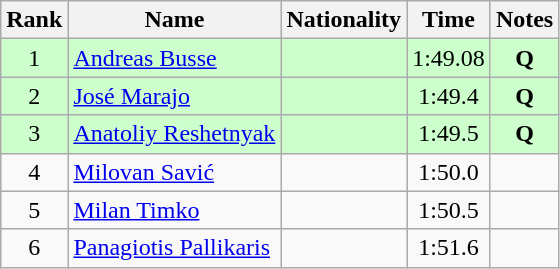<table class="wikitable sortable" style="text-align:center">
<tr>
<th>Rank</th>
<th>Name</th>
<th>Nationality</th>
<th>Time</th>
<th>Notes</th>
</tr>
<tr bgcolor=ccffcc>
<td>1</td>
<td align=left><a href='#'>Andreas Busse</a></td>
<td align=left></td>
<td>1:49.08</td>
<td><strong>Q</strong></td>
</tr>
<tr bgcolor=ccffcc>
<td>2</td>
<td align=left><a href='#'>José Marajo</a></td>
<td align=left></td>
<td>1:49.4</td>
<td><strong>Q</strong></td>
</tr>
<tr bgcolor=ccffcc>
<td>3</td>
<td align=left><a href='#'>Anatoliy Reshetnyak</a></td>
<td align=left></td>
<td>1:49.5</td>
<td><strong>Q</strong></td>
</tr>
<tr>
<td>4</td>
<td align=left><a href='#'>Milovan Savić</a></td>
<td align=left></td>
<td>1:50.0</td>
<td></td>
</tr>
<tr>
<td>5</td>
<td align=left><a href='#'>Milan Timko</a></td>
<td align=left></td>
<td>1:50.5</td>
<td></td>
</tr>
<tr>
<td>6</td>
<td align=left><a href='#'>Panagiotis Pallikaris</a></td>
<td align=left></td>
<td>1:51.6</td>
<td></td>
</tr>
</table>
